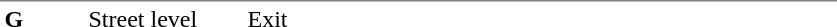<table table border=0 cellspacing=0 cellpadding=3>
<tr>
<td style="border-top:solid 1px gray;" width=50 valign=top><strong>G</strong></td>
<td style="border-top:solid 1px gray;" width=100 valign=top>Street level</td>
<td style="border-top:solid 1px gray;" width=390 valign=top>Exit</td>
</tr>
</table>
